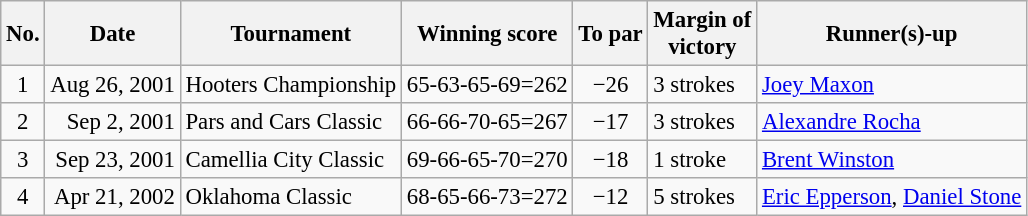<table class="wikitable" style="font-size:95%;">
<tr>
<th>No.</th>
<th>Date</th>
<th>Tournament</th>
<th>Winning score</th>
<th>To par</th>
<th>Margin of<br>victory</th>
<th>Runner(s)-up</th>
</tr>
<tr>
<td align=center>1</td>
<td align=right>Aug 26, 2001</td>
<td>Hooters Championship</td>
<td>65-63-65-69=262</td>
<td align=center>−26</td>
<td>3 strokes</td>
<td> <a href='#'>Joey Maxon</a></td>
</tr>
<tr>
<td align=center>2</td>
<td align=right>Sep 2, 2001</td>
<td>Pars and Cars Classic</td>
<td>66-66-70-65=267</td>
<td align=center>−17</td>
<td>3 strokes</td>
<td> <a href='#'>Alexandre Rocha</a></td>
</tr>
<tr>
<td align=center>3</td>
<td align=right>Sep 23, 2001</td>
<td>Camellia City Classic</td>
<td>69-66-65-70=270</td>
<td align=center>−18</td>
<td>1 stroke</td>
<td> <a href='#'>Brent Winston</a></td>
</tr>
<tr>
<td align=center>4</td>
<td align=right>Apr 21, 2002</td>
<td>Oklahoma Classic</td>
<td>68-65-66-73=272</td>
<td align=center>−12</td>
<td>5 strokes</td>
<td> <a href='#'>Eric Epperson</a>,  <a href='#'>Daniel Stone</a></td>
</tr>
</table>
